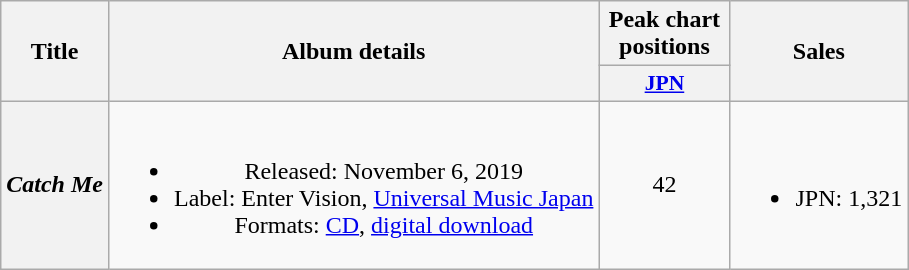<table class="wikitable plainrowheaders" style="text-align:center;">
<tr>
<th rowspan="2" scope="col">Title</th>
<th rowspan="2" scope="col">Album details</th>
<th scope="col" style="width:5em;">Peak chart positions</th>
<th rowspan="2" scope="col">Sales</th>
</tr>
<tr>
<th scope="col" style="width:3em;font-size:90%;"><a href='#'>JPN</a><br></th>
</tr>
<tr>
<th scope="row"><em>Catch Me</em></th>
<td><br><ul><li>Released: November 6, 2019</li><li>Label: Enter Vision, <a href='#'>Universal Music Japan</a></li><li>Formats: <a href='#'>CD</a>, <a href='#'>digital download</a></li></ul></td>
<td>42</td>
<td><br><ul><li>JPN: 1,321 </li></ul></td>
</tr>
</table>
